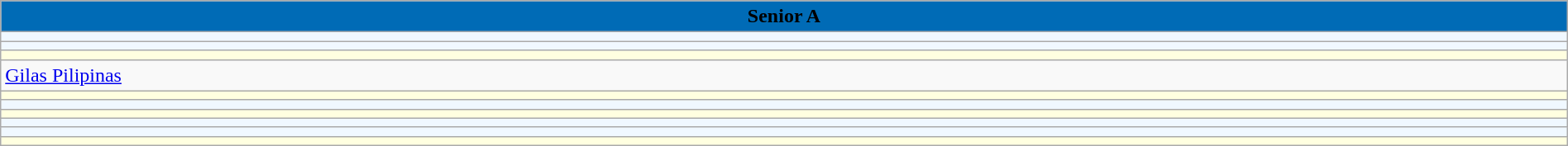<table class="wikitable sortable" style="width:100%">
<tr>
<th style="background:#006BB6;" colspan=8><span>Senior A</span></th>
</tr>
<tr>
<td bgcolor="#F0F8FF"></td>
</tr>
<tr>
<td bgcolor="#F0F8FF"></td>
</tr>
<tr>
<td bgcolor="#FFFFE0"></td>
</tr>
<tr>
<td> <a href='#'>Gilas Pilipinas</a></td>
</tr>
<tr>
<td bgcolor="#FFFFE0"></td>
</tr>
<tr>
<td bgcolor="#F0F8FF"></td>
</tr>
<tr>
<td bgcolor="#FFFFE0"></td>
</tr>
<tr>
<td bgcolor="#F0F8FF"></td>
</tr>
<tr>
<td bgcolor="#F0F8FF"></td>
</tr>
<tr>
<td bgcolor="#FFFFE0"></td>
</tr>
</table>
